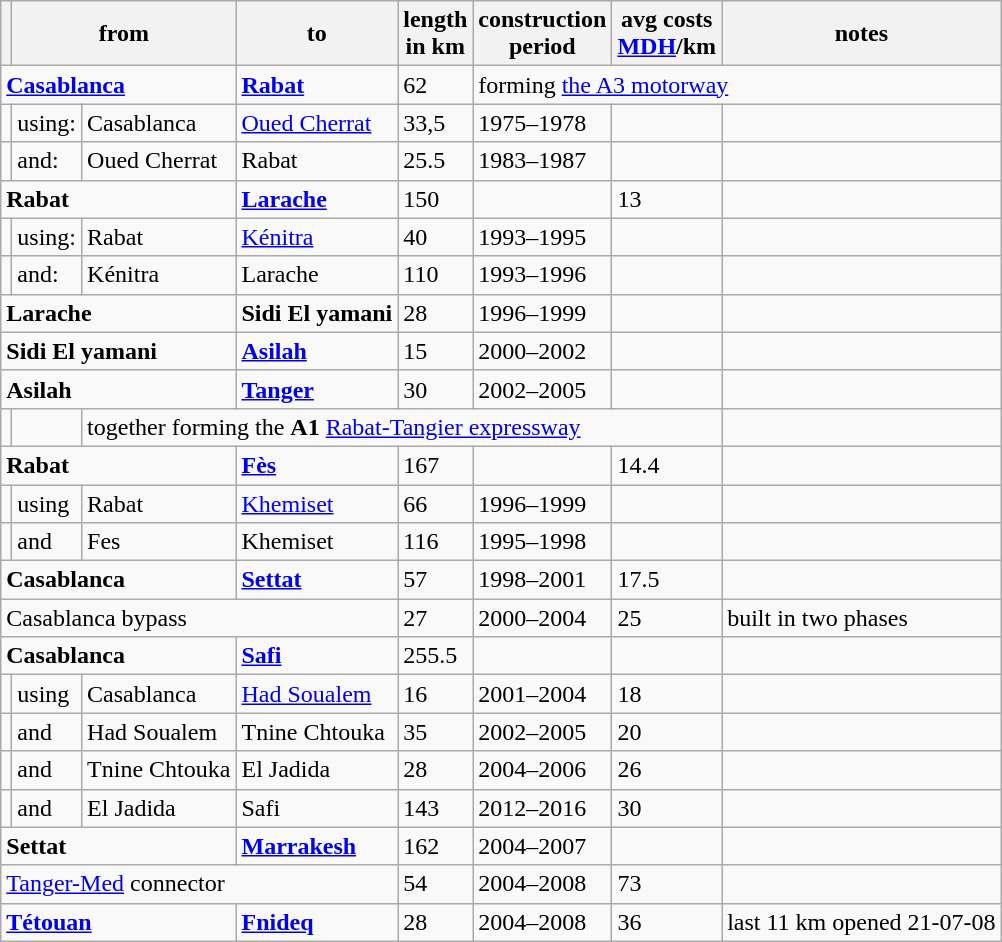<table class="wikitable" style="width:"95%">
<tr>
<th></th>
<th colspan="2">from</th>
<th>to</th>
<th>length<br>in km</th>
<th>construction<br>period</th>
<th>avg costs<br><a href='#'>M</a><a href='#'>DH</a>/km</th>
<th>notes</th>
</tr>
<tr>
<td colspan="3"><strong><a href='#'>Casablanca</a></strong></td>
<td><strong><a href='#'>Rabat</a></strong></td>
<td>62</td>
<td colspan="3">forming <a href='#'>the A3 motorway</a></td>
</tr>
<tr>
<td></td>
<td>using:</td>
<td>Casablanca</td>
<td><a href='#'>Oued Cherrat</a></td>
<td>33,5</td>
<td>1975–1978</td>
<td></td>
<td></td>
</tr>
<tr>
<td></td>
<td>and:</td>
<td>Oued Cherrat</td>
<td>Rabat</td>
<td>25.5</td>
<td>1983–1987</td>
<td></td>
<td></td>
</tr>
<tr>
<td colspan="3"><strong>Rabat</strong></td>
<td><strong><a href='#'>Larache</a></strong></td>
<td>150</td>
<td></td>
<td>13</td>
<td></td>
</tr>
<tr>
<td></td>
<td>using:</td>
<td>Rabat</td>
<td><a href='#'>Kénitra</a></td>
<td>40</td>
<td>1993–1995</td>
<td></td>
<td></td>
</tr>
<tr>
<td></td>
<td>and:</td>
<td>Kénitra</td>
<td>Larache</td>
<td>110</td>
<td>1993–1996</td>
<td></td>
<td></td>
</tr>
<tr>
<td colspan="3"><strong>Larache</strong></td>
<td><strong>Sidi El yamani</strong></td>
<td>28</td>
<td>1996–1999</td>
<td></td>
<td></td>
</tr>
<tr>
<td colspan="3"><strong>Sidi El yamani</strong></td>
<td><strong><a href='#'>Asilah</a></strong></td>
<td>15</td>
<td>2000–2002</td>
<td></td>
<td></td>
</tr>
<tr>
<td colspan="3"><strong>Asilah</strong></td>
<td><strong><a href='#'>Tanger</a></strong></td>
<td>30</td>
<td>2002–2005</td>
<td></td>
<td></td>
</tr>
<tr>
<td></td>
<td></td>
<td colspan="5">together forming the <strong>A1</strong> <a href='#'>Rabat-Tangier expressway</a></td>
</tr>
<tr>
<td colspan="3"><strong>Rabat</strong></td>
<td><strong><a href='#'>Fès</a></strong></td>
<td>167</td>
<td></td>
<td>14.4</td>
<td></td>
</tr>
<tr>
<td></td>
<td>using</td>
<td>Rabat</td>
<td><a href='#'>Khemiset</a></td>
<td>66</td>
<td>1996–1999</td>
<td></td>
<td></td>
</tr>
<tr>
<td></td>
<td>and</td>
<td>Fes</td>
<td>Khemiset</td>
<td>116</td>
<td>1995–1998</td>
<td></td>
<td></td>
</tr>
<tr>
<td colspan="3"><strong>Casablanca</strong></td>
<td><strong><a href='#'>Settat</a></strong></td>
<td>57</td>
<td>1998–2001</td>
<td>17.5</td>
<td></td>
</tr>
<tr>
<td colspan="4">Casablanca bypass</td>
<td>27</td>
<td>2000–2004</td>
<td>25</td>
<td>built in two phases</td>
</tr>
<tr>
<td colspan="3"><strong>Casablanca</strong></td>
<td><strong><a href='#'>Safi</a></strong></td>
<td>255.5</td>
<td></td>
<td></td>
<td></td>
</tr>
<tr>
<td></td>
<td>using</td>
<td>Casablanca</td>
<td><a href='#'>Had Soualem</a></td>
<td>16</td>
<td>2001–2004</td>
<td>18</td>
<td></td>
</tr>
<tr>
<td></td>
<td>and</td>
<td>Had Soualem</td>
<td>Tnine Chtouka</td>
<td>35</td>
<td>2002–2005</td>
<td>20</td>
<td></td>
</tr>
<tr>
<td></td>
<td>and</td>
<td>Tnine Chtouka</td>
<td>El Jadida</td>
<td>28</td>
<td>2004–2006</td>
<td>26</td>
<td></td>
</tr>
<tr>
<td></td>
<td>and</td>
<td>El Jadida</td>
<td>Safi</td>
<td>143</td>
<td>2012–2016</td>
<td>30</td>
<td></td>
</tr>
<tr>
<td colspan="3"><strong>Settat</strong></td>
<td><strong><a href='#'>Marrakesh</a></strong></td>
<td>162</td>
<td>2004–2007</td>
<td></td>
<td></td>
</tr>
<tr>
<td colspan="4"><a href='#'>Tanger-Med</a> connector</td>
<td>54</td>
<td>2004–2008</td>
<td>73</td>
<td></td>
</tr>
<tr>
<td colspan="3"><strong><a href='#'>Tétouan</a></strong></td>
<td><strong><a href='#'>Fnideq</a></strong></td>
<td>28</td>
<td>2004–2008</td>
<td>36</td>
<td>last 11 km opened 21-07-08</td>
</tr>
</table>
